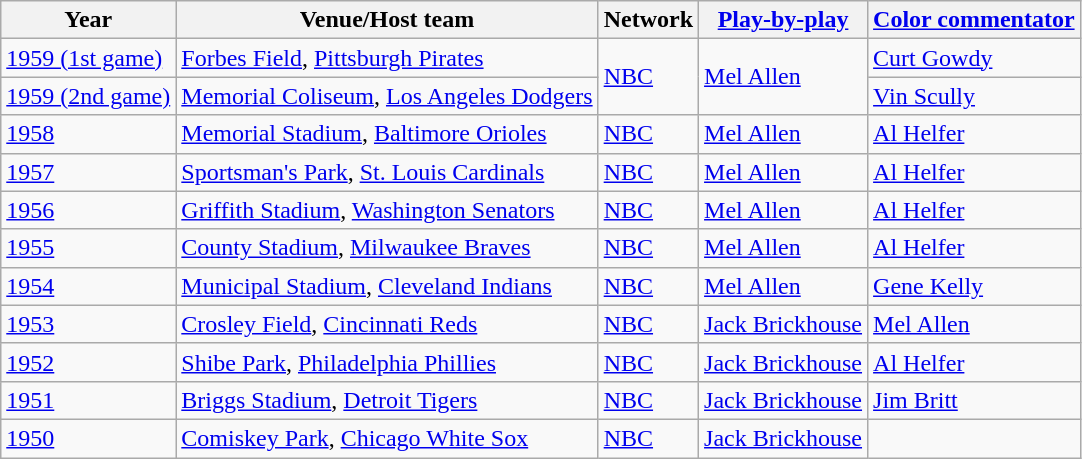<table class="wikitable">
<tr>
<th>Year</th>
<th><strong>Venue/Host team</strong></th>
<th><strong>Network</strong></th>
<th><strong><a href='#'>Play-by-play</a></strong></th>
<th><strong><a href='#'>Color commentator</a></strong></th>
</tr>
<tr>
<td><a href='#'>1959 (1st game)</a></td>
<td><a href='#'>Forbes Field</a>, <a href='#'>Pittsburgh Pirates</a></td>
<td rowspan="2"><a href='#'>NBC</a></td>
<td rowspan="2"><a href='#'>Mel Allen</a></td>
<td><a href='#'>Curt Gowdy</a></td>
</tr>
<tr>
<td><a href='#'>1959 (2nd game)</a></td>
<td><a href='#'>Memorial Coliseum</a>, <a href='#'>Los Angeles Dodgers</a></td>
<td><a href='#'>Vin Scully</a></td>
</tr>
<tr>
<td><a href='#'>1958</a></td>
<td><a href='#'>Memorial Stadium</a>, <a href='#'>Baltimore Orioles</a></td>
<td><a href='#'>NBC</a></td>
<td><a href='#'>Mel Allen</a></td>
<td><a href='#'>Al Helfer</a></td>
</tr>
<tr>
<td><a href='#'>1957</a></td>
<td><a href='#'>Sportsman's Park</a>, <a href='#'>St. Louis Cardinals</a></td>
<td><a href='#'>NBC</a></td>
<td><a href='#'>Mel Allen</a></td>
<td><a href='#'>Al Helfer</a></td>
</tr>
<tr>
<td><a href='#'>1956</a></td>
<td><a href='#'>Griffith Stadium</a>, <a href='#'>Washington Senators</a></td>
<td><a href='#'>NBC</a></td>
<td><a href='#'>Mel Allen</a></td>
<td><a href='#'>Al Helfer</a></td>
</tr>
<tr>
<td><a href='#'>1955</a></td>
<td><a href='#'>County Stadium</a>, <a href='#'>Milwaukee Braves</a></td>
<td><a href='#'>NBC</a></td>
<td><a href='#'>Mel Allen</a></td>
<td><a href='#'>Al Helfer</a></td>
</tr>
<tr>
<td><a href='#'>1954</a></td>
<td><a href='#'>Municipal Stadium</a>, <a href='#'>Cleveland Indians</a></td>
<td><a href='#'>NBC</a></td>
<td><a href='#'>Mel Allen</a></td>
<td><a href='#'>Gene Kelly</a></td>
</tr>
<tr>
<td><a href='#'>1953</a></td>
<td><a href='#'>Crosley Field</a>, <a href='#'>Cincinnati Reds</a></td>
<td><a href='#'>NBC</a></td>
<td><a href='#'>Jack Brickhouse</a></td>
<td><a href='#'>Mel Allen</a></td>
</tr>
<tr>
<td><a href='#'>1952</a></td>
<td><a href='#'>Shibe Park</a>, <a href='#'>Philadelphia Phillies</a></td>
<td><a href='#'>NBC</a></td>
<td><a href='#'>Jack Brickhouse</a></td>
<td><a href='#'>Al Helfer</a></td>
</tr>
<tr>
<td><a href='#'>1951</a></td>
<td><a href='#'>Briggs Stadium</a>, <a href='#'>Detroit Tigers</a></td>
<td><a href='#'>NBC</a></td>
<td><a href='#'>Jack Brickhouse</a></td>
<td><a href='#'>Jim Britt</a></td>
</tr>
<tr>
<td><a href='#'>1950</a></td>
<td><a href='#'>Comiskey Park</a>, <a href='#'>Chicago White Sox</a></td>
<td><a href='#'>NBC</a></td>
<td><a href='#'>Jack Brickhouse</a></td>
</tr>
</table>
